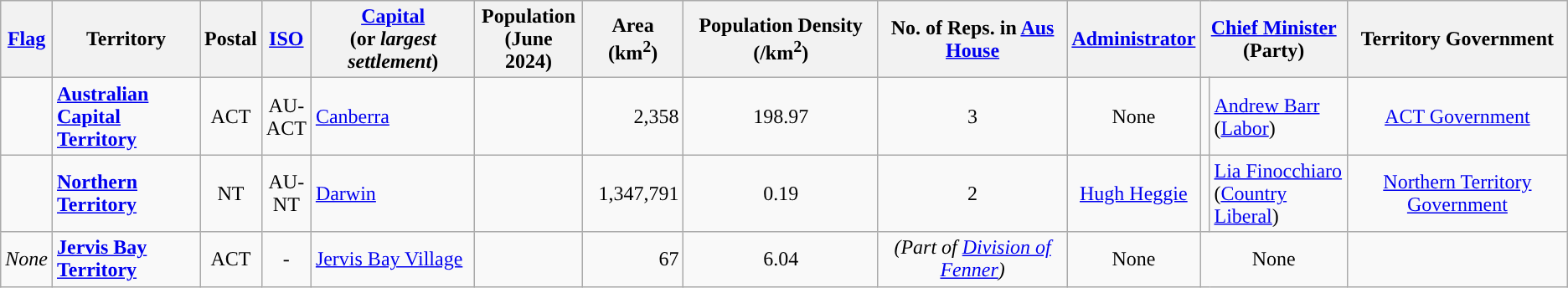<table class="wikitable sortable" style="text-align:center">
<tr>
<th class="unsortable"><a href='#'>Flag</a></th>
<th scope="col" width="110">Territory</th>
<th scope="col" width="030.0">Postal</th>
<th scope="col" width="030"><a href='#'>ISO</a></th>
<th><a href='#'>Capital</a><br>(or <em>largest settlement</em>)</th>
<th>Population<br>(June 2024)</th>
<th>Area (km<sup>2</sup>)</th>
<th>Population Density (/km<sup>2</sup>)</th>
<th>No. of Reps. in <a href='#'>Aus House</a></th>
<th><a href='#'>Administrator</a></th>
<th colspan="2"><a href='#'>Chief Minister</a><br>(Party)</th>
<th>Territory Government</th>
</tr>
<tr style="text-align:center">
<td></td>
<td style="text-align:left"><strong><a href='#'>Australian Capital Territory</a></strong></td>
<td>ACT</td>
<td>AU-ACT</td>
<td style="text-align:left"><a href='#'>Canberra</a></td>
<td style="text-align:right"></td>
<td style="text-align:right">2,358</td>
<td>198.97</td>
<td>3</td>
<td>None</td>
<td style="background-color: "></td>
<td style="text-align:left"><a href='#'>Andrew Barr</a><br>(<a href='#'>Labor</a>)</td>
<td><a href='#'>ACT Government</a></td>
</tr>
<tr style="text-align:center">
<td></td>
<td style="text-align:left"><strong><a href='#'>Northern Territory</a></strong></td>
<td>NT</td>
<td>AU-NT</td>
<td style="text-align:left"><a href='#'>Darwin</a></td>
<td style="text-align:right"></td>
<td style="text-align:right">1,347,791</td>
<td>0.19</td>
<td>2</td>
<td><a href='#'>Hugh Heggie</a></td>
<td style="background-color: "></td>
<td style="text-align:left"><a href='#'>Lia Finocchiaro</a><br>(<a href='#'>Country Liberal</a>)</td>
<td><a href='#'>Northern Territory Government</a></td>
</tr>
<tr style="text-align:center">
<td><em>None</em></td>
<td style="text-align:left"><strong><a href='#'>Jervis Bay Territory</a></strong></td>
<td>ACT</td>
<td>-</td>
<td style="text-align:left"><a href='#'>Jervis Bay Village</a></td>
<td style="text-align:right"></td>
<td style="text-align:right">67</td>
<td>6.04</td>
<td><em>(Part of <a href='#'>Division of Fenner</a>)</em></td>
<td>None</td>
<td colspan="2">None</td>
<td></td>
</tr>
</table>
